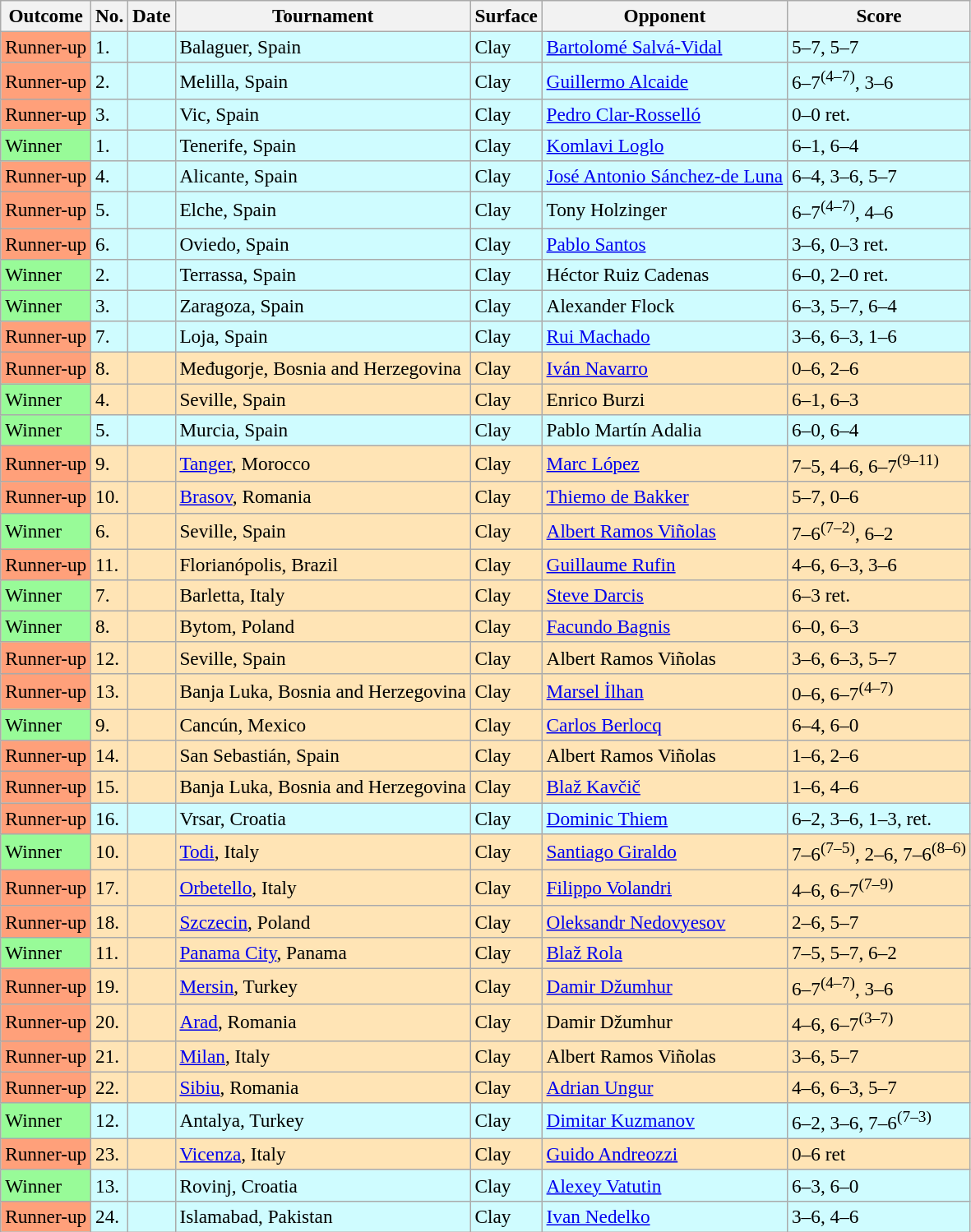<table class="wikitable" style=font-size:97%>
<tr>
<th>Outcome</th>
<th>No.</th>
<th>Date</th>
<th>Tournament</th>
<th>Surface</th>
<th>Opponent</th>
<th class="unsortable">Score</th>
</tr>
<tr bgcolor=CFFCFF>
<td bgcolor=FFA07A>Runner-up</td>
<td>1.</td>
<td></td>
<td>Balaguer, Spain</td>
<td>Clay</td>
<td> <a href='#'>Bartolomé Salvá-Vidal</a></td>
<td>5–7, 5–7</td>
</tr>
<tr bgcolor=CFFCFF>
<td bgcolor=FFA07A>Runner-up</td>
<td>2.</td>
<td></td>
<td>Melilla, Spain</td>
<td>Clay</td>
<td> <a href='#'>Guillermo Alcaide</a></td>
<td>6–7<sup>(4–7)</sup>, 3–6</td>
</tr>
<tr bgcolor=CFFCFF>
<td bgcolor=FFA07A>Runner-up</td>
<td>3.</td>
<td></td>
<td>Vic, Spain</td>
<td>Clay</td>
<td> <a href='#'>Pedro Clar-Rosselló</a></td>
<td>0–0 ret.</td>
</tr>
<tr bgcolor=CFFCFF>
<td bgcolor=98FB98>Winner</td>
<td>1.</td>
<td></td>
<td>Tenerife, Spain</td>
<td>Clay</td>
<td> <a href='#'>Komlavi Loglo</a></td>
<td>6–1, 6–4</td>
</tr>
<tr bgcolor=CFFCFF>
<td bgcolor=FFA07A>Runner-up</td>
<td>4.</td>
<td></td>
<td>Alicante, Spain</td>
<td>Clay</td>
<td> <a href='#'>José Antonio Sánchez-de Luna</a></td>
<td>6–4, 3–6, 5–7</td>
</tr>
<tr bgcolor=CFFCFF>
<td bgcolor=FFA07A>Runner-up</td>
<td>5.</td>
<td></td>
<td>Elche, Spain</td>
<td>Clay</td>
<td> Tony Holzinger</td>
<td>6–7<sup>(4–7)</sup>, 4–6</td>
</tr>
<tr bgcolor=CFFCFF>
<td bgcolor=FFA07A>Runner-up</td>
<td>6.</td>
<td></td>
<td>Oviedo, Spain</td>
<td>Clay</td>
<td> <a href='#'>Pablo Santos</a></td>
<td>3–6, 0–3 ret.</td>
</tr>
<tr bgcolor=CFFCFF>
<td bgcolor=98FB98>Winner</td>
<td>2.</td>
<td></td>
<td>Terrassa, Spain</td>
<td>Clay</td>
<td> Héctor Ruiz Cadenas</td>
<td>6–0, 2–0 ret.</td>
</tr>
<tr bgcolor=CFFCFF>
<td bgcolor=98FB98>Winner</td>
<td>3.</td>
<td></td>
<td>Zaragoza, Spain</td>
<td>Clay</td>
<td> Alexander Flock</td>
<td>6–3, 5–7, 6–4</td>
</tr>
<tr bgcolor=CFFCFF>
<td bgcolor=FFA07A>Runner-up</td>
<td>7.</td>
<td></td>
<td>Loja, Spain</td>
<td>Clay</td>
<td> <a href='#'>Rui Machado</a></td>
<td>3–6, 6–3, 1–6</td>
</tr>
<tr bgcolor=moccasin>
<td bgcolor=FFA07A>Runner-up</td>
<td>8.</td>
<td></td>
<td>Međugorje, Bosnia and Herzegovina</td>
<td>Clay</td>
<td> <a href='#'>Iván Navarro</a></td>
<td>0–6, 2–6</td>
</tr>
<tr bgcolor=moccasin>
<td bgcolor=98FB98>Winner</td>
<td>4.</td>
<td></td>
<td>Seville, Spain</td>
<td>Clay</td>
<td> Enrico Burzi</td>
<td>6–1, 6–3</td>
</tr>
<tr bgcolor=CFFCFF>
<td bgcolor=98FB98>Winner</td>
<td>5.</td>
<td></td>
<td>Murcia, Spain</td>
<td>Clay</td>
<td> Pablo Martín Adalia</td>
<td>6–0, 6–4</td>
</tr>
<tr bgcolor=moccasin>
<td bgcolor=FFA07A>Runner-up</td>
<td>9.</td>
<td></td>
<td><a href='#'>Tanger</a>, Morocco</td>
<td>Clay</td>
<td> <a href='#'>Marc López</a></td>
<td>7–5, 4–6, 6–7<sup>(9–11)</sup></td>
</tr>
<tr bgcolor=moccasin>
<td bgcolor=FFA07A>Runner-up</td>
<td>10.</td>
<td></td>
<td><a href='#'>Brasov</a>, Romania</td>
<td>Clay</td>
<td> <a href='#'>Thiemo de Bakker</a></td>
<td>5–7, 0–6</td>
</tr>
<tr bgcolor=moccasin>
<td bgcolor=98FB98>Winner</td>
<td>6.</td>
<td></td>
<td>Seville, Spain</td>
<td>Clay</td>
<td> <a href='#'>Albert Ramos Viñolas</a></td>
<td>7–6<sup>(7–2)</sup>, 6–2</td>
</tr>
<tr bgcolor=moccasin>
<td bgcolor=FFA07A>Runner-up</td>
<td>11.</td>
<td></td>
<td>Florianópolis, Brazil</td>
<td>Clay</td>
<td> <a href='#'>Guillaume Rufin</a></td>
<td>4–6, 6–3, 3–6</td>
</tr>
<tr bgcolor=moccasin>
<td bgcolor=98FB98>Winner</td>
<td>7.</td>
<td></td>
<td>Barletta, Italy</td>
<td>Clay</td>
<td> <a href='#'>Steve Darcis</a></td>
<td>6–3 ret.</td>
</tr>
<tr bgcolor=moccasin>
<td bgcolor=98FB98>Winner</td>
<td>8.</td>
<td></td>
<td>Bytom, Poland</td>
<td>Clay</td>
<td> <a href='#'>Facundo Bagnis</a></td>
<td>6–0, 6–3</td>
</tr>
<tr bgcolor=moccasin>
<td bgcolor=FFA07A>Runner-up</td>
<td>12.</td>
<td></td>
<td>Seville, Spain</td>
<td>Clay</td>
<td> Albert Ramos Viñolas</td>
<td>3–6, 6–3, 5–7</td>
</tr>
<tr bgcolor=moccasin>
<td bgcolor=FFA07A>Runner-up</td>
<td>13.</td>
<td></td>
<td>Banja Luka, Bosnia and Herzegovina</td>
<td>Clay</td>
<td> <a href='#'>Marsel İlhan</a></td>
<td>0–6, 6–7<sup>(4–7)</sup></td>
</tr>
<tr bgcolor=moccasin>
<td bgcolor=98FB98>Winner</td>
<td>9.</td>
<td></td>
<td>Cancún, Mexico</td>
<td>Clay</td>
<td> <a href='#'>Carlos Berlocq</a></td>
<td>6–4, 6–0</td>
</tr>
<tr bgcolor=moccasin>
<td bgcolor=FFA07A>Runner-up</td>
<td>14.</td>
<td></td>
<td>San Sebastián, Spain</td>
<td>Clay</td>
<td> Albert Ramos Viñolas</td>
<td>1–6, 2–6</td>
</tr>
<tr bgcolor=moccasin>
<td bgcolor=FFA07A>Runner-up</td>
<td>15.</td>
<td></td>
<td>Banja Luka, Bosnia and Herzegovina</td>
<td>Clay</td>
<td> <a href='#'>Blaž Kavčič</a></td>
<td>1–6, 4–6</td>
</tr>
<tr bgcolor=CFFCFF>
<td bgcolor=FFA07A>Runner-up</td>
<td>16.</td>
<td></td>
<td>Vrsar, Croatia</td>
<td>Clay</td>
<td> <a href='#'>Dominic Thiem</a></td>
<td>6–2, 3–6, 1–3, ret.</td>
</tr>
<tr bgcolor=moccasin>
<td bgcolor=98FB98>Winner</td>
<td>10.</td>
<td></td>
<td><a href='#'>Todi</a>, Italy</td>
<td>Clay</td>
<td> <a href='#'>Santiago Giraldo</a></td>
<td>7–6<sup>(7–5)</sup>, 2–6, 7–6<sup>(8–6)</sup></td>
</tr>
<tr bgcolor=moccasin>
<td bgcolor=FFA07A>Runner-up</td>
<td>17.</td>
<td></td>
<td><a href='#'>Orbetello</a>, Italy</td>
<td>Clay</td>
<td> <a href='#'>Filippo Volandri</a></td>
<td>4–6, 6–7<sup>(7–9)</sup></td>
</tr>
<tr bgcolor=moccasin>
<td bgcolor=FFA07A>Runner-up</td>
<td>18.</td>
<td></td>
<td><a href='#'>Szczecin</a>, Poland</td>
<td>Clay</td>
<td> <a href='#'>Oleksandr Nedovyesov</a></td>
<td>2–6, 5–7</td>
</tr>
<tr bgcolor=moccasin>
<td bgcolor=98FB98>Winner</td>
<td>11.</td>
<td></td>
<td><a href='#'>Panama City</a>, Panama</td>
<td>Clay</td>
<td> <a href='#'>Blaž Rola</a></td>
<td>7–5, 5–7, 6–2</td>
</tr>
<tr bgcolor=moccasin>
<td bgcolor=FFA07A>Runner-up</td>
<td>19.</td>
<td></td>
<td><a href='#'>Mersin</a>, Turkey</td>
<td>Clay</td>
<td> <a href='#'>Damir Džumhur</a></td>
<td>6–7<sup>(4–7)</sup>, 3–6</td>
</tr>
<tr bgcolor=moccasin>
<td bgcolor=FFA07A>Runner-up</td>
<td>20.</td>
<td></td>
<td><a href='#'>Arad</a>, Romania</td>
<td>Clay</td>
<td> Damir Džumhur</td>
<td>4–6, 6–7<sup>(3–7)</sup></td>
</tr>
<tr bgcolor=moccasin>
<td bgcolor=FFA07A>Runner-up</td>
<td>21.</td>
<td></td>
<td><a href='#'>Milan</a>, Italy</td>
<td>Clay</td>
<td> Albert Ramos Viñolas</td>
<td>3–6, 5–7</td>
</tr>
<tr bgcolor=moccasin>
<td bgcolor=FFA07A>Runner-up</td>
<td>22.</td>
<td></td>
<td><a href='#'>Sibiu</a>, Romania</td>
<td>Clay</td>
<td> <a href='#'>Adrian Ungur</a></td>
<td>4–6, 6–3, 5–7</td>
</tr>
<tr bgcolor=CFFCFF>
<td bgcolor=98FB98>Winner</td>
<td>12.</td>
<td></td>
<td>Antalya, Turkey</td>
<td>Clay</td>
<td> <a href='#'>Dimitar Kuzmanov</a></td>
<td>6–2, 3–6, 7–6<sup>(7–3)</sup></td>
</tr>
<tr bgcolor=moccasin>
<td bgcolor=FFA07A>Runner-up</td>
<td>23.</td>
<td></td>
<td><a href='#'>Vicenza</a>, Italy</td>
<td>Clay</td>
<td> <a href='#'>Guido Andreozzi</a></td>
<td>0–6 ret</td>
</tr>
<tr bgcolor=CFFCFF>
<td bgcolor=98FB98>Winner</td>
<td>13.</td>
<td></td>
<td>Rovinj, Croatia</td>
<td>Clay</td>
<td> <a href='#'>Alexey Vatutin</a></td>
<td>6–3, 6–0</td>
</tr>
<tr bgcolor=CFFCFF>
<td bgcolor=FFA07A>Runner-up</td>
<td>24.</td>
<td></td>
<td>Islamabad, Pakistan</td>
<td>Clay</td>
<td> <a href='#'>Ivan Nedelko</a></td>
<td>3–6, 4–6</td>
</tr>
</table>
